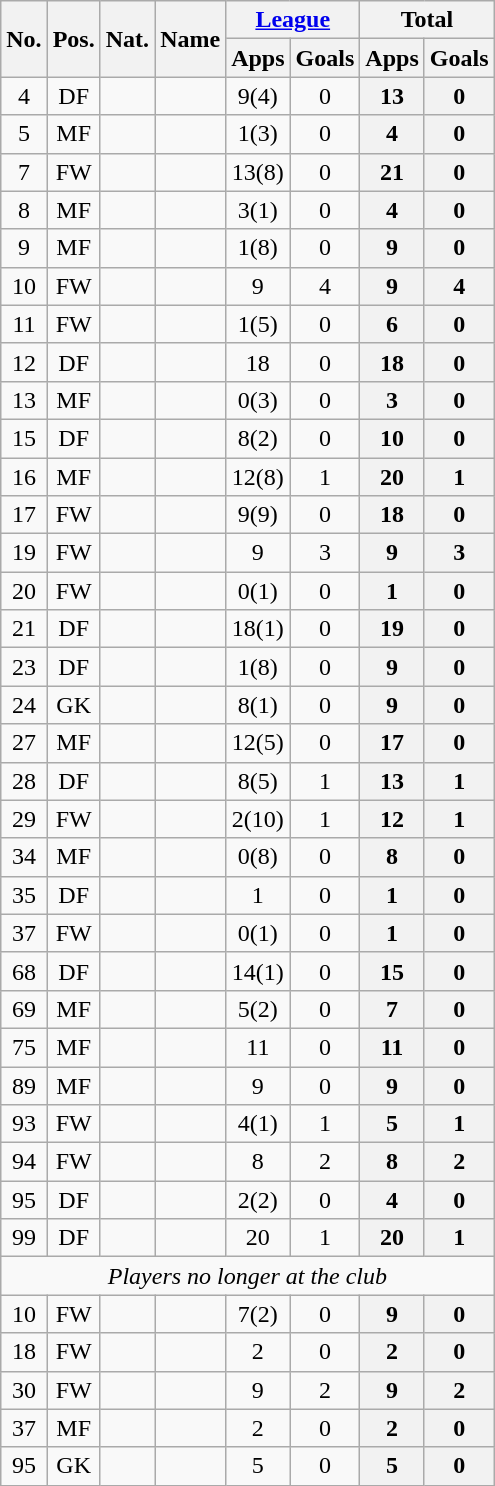<table class="wikitable sortable" style="text-align:center">
<tr>
<th rowspan="2">No.</th>
<th rowspan="2">Pos.</th>
<th rowspan="2">Nat.</th>
<th rowspan="2">Name</th>
<th colspan="2"><a href='#'>League</a></th>
<th colspan="2">Total</th>
</tr>
<tr>
<th>Apps</th>
<th>Goals</th>
<th>Apps</th>
<th>Goals</th>
</tr>
<tr>
<td>4</td>
<td>DF</td>
<td></td>
<td align=left></td>
<td>9(4)</td>
<td>0</td>
<th>13</th>
<th>0</th>
</tr>
<tr>
<td>5</td>
<td>MF</td>
<td></td>
<td align=left></td>
<td>1(3)</td>
<td>0</td>
<th>4</th>
<th>0</th>
</tr>
<tr>
<td>7</td>
<td>FW</td>
<td></td>
<td align=left></td>
<td>13(8)</td>
<td>0</td>
<th>21</th>
<th>0</th>
</tr>
<tr>
<td>8</td>
<td>MF</td>
<td></td>
<td align=left></td>
<td>3(1)</td>
<td>0</td>
<th>4</th>
<th>0</th>
</tr>
<tr>
<td>9</td>
<td>MF</td>
<td></td>
<td align=left></td>
<td>1(8)</td>
<td>0</td>
<th>9</th>
<th>0</th>
</tr>
<tr>
<td>10</td>
<td>FW</td>
<td></td>
<td align=left></td>
<td>9</td>
<td>4</td>
<th>9</th>
<th>4</th>
</tr>
<tr>
<td>11</td>
<td>FW</td>
<td></td>
<td align=left></td>
<td>1(5)</td>
<td>0</td>
<th>6</th>
<th>0</th>
</tr>
<tr>
<td>12</td>
<td>DF</td>
<td></td>
<td align=left></td>
<td>18</td>
<td>0</td>
<th>18</th>
<th>0</th>
</tr>
<tr>
<td>13</td>
<td>MF</td>
<td></td>
<td align=left></td>
<td>0(3)</td>
<td>0</td>
<th>3</th>
<th>0</th>
</tr>
<tr>
<td>15</td>
<td>DF</td>
<td></td>
<td align=left></td>
<td>8(2)</td>
<td>0</td>
<th>10</th>
<th>0</th>
</tr>
<tr>
<td>16</td>
<td>MF</td>
<td></td>
<td align=left></td>
<td>12(8)</td>
<td>1</td>
<th>20</th>
<th>1</th>
</tr>
<tr>
<td>17</td>
<td>FW</td>
<td></td>
<td align=left></td>
<td>9(9)</td>
<td>0</td>
<th>18</th>
<th>0</th>
</tr>
<tr>
<td>19</td>
<td>FW</td>
<td></td>
<td align=left></td>
<td>9</td>
<td>3</td>
<th>9</th>
<th>3</th>
</tr>
<tr>
<td>20</td>
<td>FW</td>
<td></td>
<td align=left></td>
<td>0(1)</td>
<td>0</td>
<th>1</th>
<th>0</th>
</tr>
<tr>
<td>21</td>
<td>DF</td>
<td></td>
<td align=left></td>
<td>18(1)</td>
<td>0</td>
<th>19</th>
<th>0</th>
</tr>
<tr>
<td>23</td>
<td>DF</td>
<td></td>
<td align=left></td>
<td>1(8)</td>
<td>0</td>
<th>9</th>
<th>0</th>
</tr>
<tr>
<td>24</td>
<td>GK</td>
<td></td>
<td align=left></td>
<td>8(1)</td>
<td>0</td>
<th>9</th>
<th>0</th>
</tr>
<tr>
<td>27</td>
<td>MF</td>
<td></td>
<td align=left></td>
<td>12(5)</td>
<td>0</td>
<th>17</th>
<th>0</th>
</tr>
<tr>
<td>28</td>
<td>DF</td>
<td></td>
<td align=left></td>
<td>8(5)</td>
<td>1</td>
<th>13</th>
<th>1</th>
</tr>
<tr>
<td>29</td>
<td>FW</td>
<td></td>
<td align=left></td>
<td>2(10)</td>
<td>1</td>
<th>12</th>
<th>1</th>
</tr>
<tr>
<td>34</td>
<td>MF</td>
<td></td>
<td align=left></td>
<td>0(8)</td>
<td>0</td>
<th>8</th>
<th>0</th>
</tr>
<tr>
<td>35</td>
<td>DF</td>
<td></td>
<td align=left></td>
<td>1</td>
<td>0</td>
<th>1</th>
<th>0</th>
</tr>
<tr>
<td>37</td>
<td>FW</td>
<td></td>
<td align=left></td>
<td>0(1)</td>
<td>0</td>
<th>1</th>
<th>0</th>
</tr>
<tr>
<td>68</td>
<td>DF</td>
<td></td>
<td align=left></td>
<td>14(1)</td>
<td>0</td>
<th>15</th>
<th>0</th>
</tr>
<tr>
<td>69</td>
<td>MF</td>
<td></td>
<td align=left></td>
<td>5(2)</td>
<td>0</td>
<th>7</th>
<th>0</th>
</tr>
<tr>
<td>75</td>
<td>MF</td>
<td></td>
<td align=left></td>
<td>11</td>
<td>0</td>
<th>11</th>
<th>0</th>
</tr>
<tr>
<td>89</td>
<td>MF</td>
<td></td>
<td align=left></td>
<td>9</td>
<td>0</td>
<th>9</th>
<th>0</th>
</tr>
<tr>
<td>93</td>
<td>FW</td>
<td></td>
<td align=left></td>
<td>4(1)</td>
<td>1</td>
<th>5</th>
<th>1</th>
</tr>
<tr>
<td>94</td>
<td>FW</td>
<td></td>
<td align=left></td>
<td>8</td>
<td>2</td>
<th>8</th>
<th>2</th>
</tr>
<tr>
<td>95</td>
<td>DF</td>
<td></td>
<td align=left></td>
<td>2(2)</td>
<td>0</td>
<th>4</th>
<th>0</th>
</tr>
<tr>
<td>99</td>
<td>DF</td>
<td></td>
<td align=left></td>
<td>20</td>
<td>1</td>
<th>20</th>
<th>1</th>
</tr>
<tr>
<td colspan="8"><em>Players no longer at the club</em></td>
</tr>
<tr>
<td>10</td>
<td>FW</td>
<td></td>
<td align=left></td>
<td>7(2)</td>
<td>0</td>
<th>9</th>
<th>0</th>
</tr>
<tr>
<td>18</td>
<td>FW</td>
<td></td>
<td align=left></td>
<td>2</td>
<td>0</td>
<th>2</th>
<th>0</th>
</tr>
<tr>
<td>30</td>
<td>FW</td>
<td></td>
<td align=left></td>
<td>9</td>
<td>2</td>
<th>9</th>
<th>2</th>
</tr>
<tr>
<td>37</td>
<td>MF</td>
<td></td>
<td align=left></td>
<td>2</td>
<td>0</td>
<th>2</th>
<th>0</th>
</tr>
<tr>
<td>95</td>
<td>GK</td>
<td></td>
<td align=left></td>
<td>5</td>
<td>0</td>
<th>5</th>
<th>0</th>
</tr>
</table>
